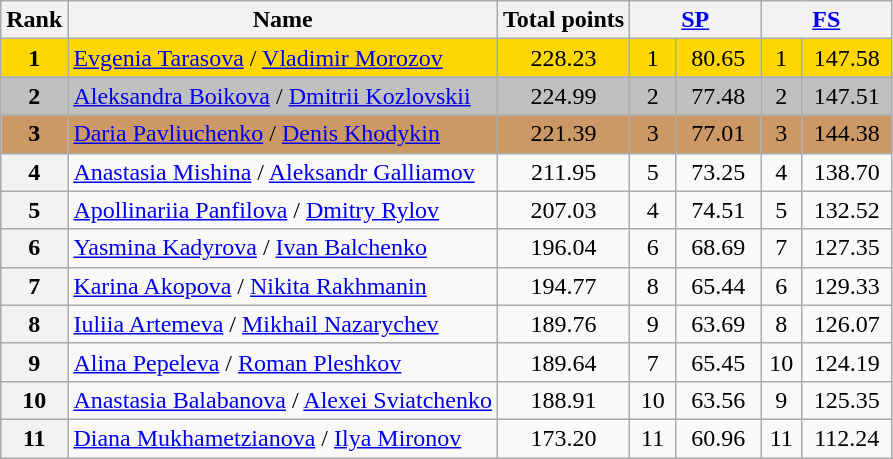<table class="wikitable sortable">
<tr>
<th>Rank</th>
<th>Name</th>
<th>Total points</th>
<th colspan="2" width="80px"><a href='#'>SP</a></th>
<th colspan="2" width="80px"><a href='#'>FS</a></th>
</tr>
<tr bgcolor="gold">
<td align="center"><strong>1</strong></td>
<td><a href='#'>Evgenia Tarasova</a> / <a href='#'>Vladimir Morozov</a></td>
<td align="center">228.23</td>
<td align="center">1</td>
<td align="center">80.65</td>
<td align="center">1</td>
<td align="center">147.58</td>
</tr>
<tr bgcolor="silver">
<td align="center"><strong>2</strong></td>
<td><a href='#'>Aleksandra Boikova</a> / <a href='#'>Dmitrii Kozlovskii</a></td>
<td align="center">224.99</td>
<td align="center">2</td>
<td align="center">77.48</td>
<td align="center">2</td>
<td align="center">147.51</td>
</tr>
<tr bgcolor="cc9966">
<td align="center"><strong>3</strong></td>
<td><a href='#'>Daria Pavliuchenko</a> / <a href='#'>Denis Khodykin</a></td>
<td align="center">221.39</td>
<td align="center">3</td>
<td align="center">77.01</td>
<td align="center">3</td>
<td align="center">144.38</td>
</tr>
<tr>
<th>4</th>
<td><a href='#'>Anastasia Mishina</a> / <a href='#'>Aleksandr Galliamov</a></td>
<td align="center">211.95</td>
<td align="center">5</td>
<td align="center">73.25</td>
<td align="center">4</td>
<td align="center">138.70</td>
</tr>
<tr>
<th>5</th>
<td><a href='#'>Apollinariia Panfilova</a> / <a href='#'>Dmitry Rylov</a></td>
<td align="center">207.03</td>
<td align="center">4</td>
<td align="center">74.51</td>
<td align="center">5</td>
<td align="center">132.52</td>
</tr>
<tr>
<th>6</th>
<td><a href='#'>Yasmina Kadyrova</a> / <a href='#'>Ivan Balchenko</a></td>
<td align="center">196.04</td>
<td align="center">6</td>
<td align="center">68.69</td>
<td align="center">7</td>
<td align="center">127.35</td>
</tr>
<tr>
<th>7</th>
<td><a href='#'>Karina Akopova</a> / <a href='#'>Nikita Rakhmanin</a></td>
<td align="center">194.77</td>
<td align="center">8</td>
<td align="center">65.44</td>
<td align="center">6</td>
<td align="center">129.33</td>
</tr>
<tr>
<th>8</th>
<td><a href='#'>Iuliia Artemeva</a> / <a href='#'>Mikhail Nazarychev</a></td>
<td align="center">189.76</td>
<td align="center">9</td>
<td align="center">63.69</td>
<td align="center">8</td>
<td align="center">126.07</td>
</tr>
<tr>
<th>9</th>
<td><a href='#'>Alina Pepeleva</a> / <a href='#'>Roman Pleshkov</a></td>
<td align="center">189.64</td>
<td align="center">7</td>
<td align="center">65.45</td>
<td align="center">10</td>
<td align="center">124.19</td>
</tr>
<tr>
<th>10</th>
<td><a href='#'>Anastasia Balabanova</a> / <a href='#'>Alexei Sviatchenko</a></td>
<td align="center">188.91</td>
<td align="center">10</td>
<td align="center">63.56</td>
<td align="center">9</td>
<td align="center">125.35</td>
</tr>
<tr>
<th>11</th>
<td><a href='#'>Diana Mukhametzianova</a> / <a href='#'>Ilya Mironov</a></td>
<td align="center">173.20</td>
<td align="center">11</td>
<td align="center">60.96</td>
<td align="center">11</td>
<td align="center">112.24</td>
</tr>
</table>
